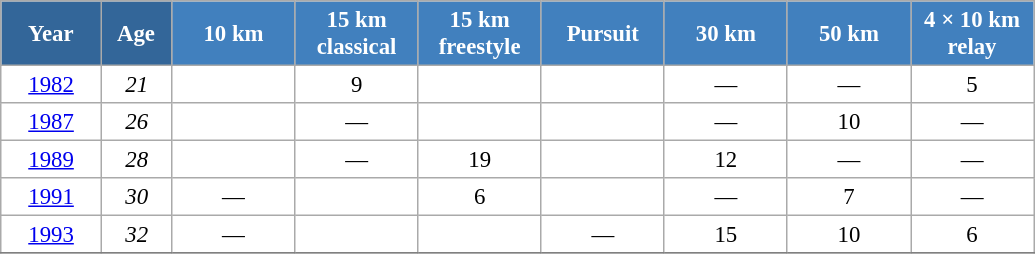<table class="wikitable" style="font-size:95%; text-align:center; border:grey solid 1px; border-collapse:collapse; background:#ffffff;">
<tr>
<th style="background-color:#369; color:white; width:60px;"> Year </th>
<th style="background-color:#369; color:white; width:40px;"> Age </th>
<th style="background-color:#4180be; color:white; width:75px;"> 10 km </th>
<th style="background-color:#4180be; color:white; width:75px;"> 15 km <br> classical </th>
<th style="background-color:#4180be; color:white; width:75px;"> 15 km <br> freestyle </th>
<th style="background-color:#4180be; color:white; width:75px;"> Pursuit </th>
<th style="background-color:#4180be; color:white; width:75px;"> 30 km </th>
<th style="background-color:#4180be; color:white; width:75px;"> 50 km </th>
<th style="background-color:#4180be; color:white; width:75px;"> 4 × 10 km <br> relay </th>
</tr>
<tr>
<td><a href='#'>1982</a></td>
<td><em>21</em></td>
<td></td>
<td>9</td>
<td></td>
<td></td>
<td>—</td>
<td>—</td>
<td>5</td>
</tr>
<tr>
<td><a href='#'>1987</a></td>
<td><em>26</em></td>
<td></td>
<td>—</td>
<td></td>
<td></td>
<td>—</td>
<td>10</td>
<td>—</td>
</tr>
<tr>
<td><a href='#'>1989</a></td>
<td><em>28</em></td>
<td></td>
<td>—</td>
<td>19</td>
<td></td>
<td>12</td>
<td>—</td>
<td>—</td>
</tr>
<tr>
<td><a href='#'>1991</a></td>
<td><em>30</em></td>
<td>—</td>
<td></td>
<td>6</td>
<td></td>
<td>—</td>
<td>7</td>
<td>—</td>
</tr>
<tr>
<td><a href='#'>1993</a></td>
<td><em>32</em></td>
<td>—</td>
<td></td>
<td></td>
<td>—</td>
<td>15</td>
<td>10</td>
<td>6</td>
</tr>
<tr>
</tr>
</table>
